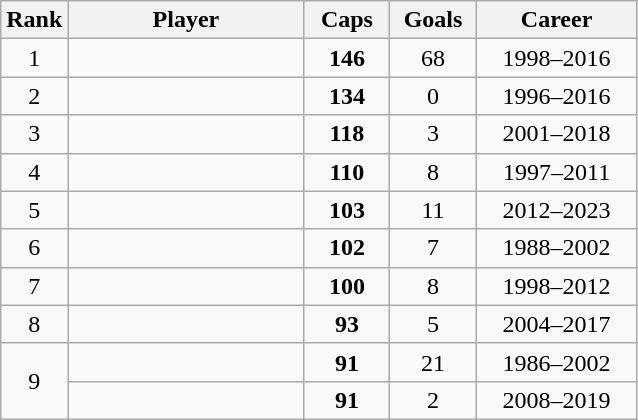<table class="wikitable sortable" style="text-align:center;">
<tr>
<th style="width:30px;">Rank</th>
<th style="width:150px;">Player</th>
<th style="width:50px;">Caps</th>
<th style="width:50px;">Goals</th>
<th style="width:100px;">Career</th>
</tr>
<tr>
<td>1</td>
<td align="left"></td>
<td><strong>146</strong></td>
<td>68</td>
<td>1998–2016</td>
</tr>
<tr>
<td>2</td>
<td align="left"></td>
<td><strong>134</strong></td>
<td>0</td>
<td>1996–2016</td>
</tr>
<tr>
<td>3</td>
<td align="left"></td>
<td><strong>118</strong></td>
<td>3</td>
<td>2001–2018</td>
</tr>
<tr>
<td>4</td>
<td align="left"></td>
<td><strong>110</strong></td>
<td>8</td>
<td>1997–2011</td>
</tr>
<tr>
<td>5</td>
<td align="left"></td>
<td><strong>103</strong></td>
<td>11</td>
<td>2012–2023</td>
</tr>
<tr>
<td>6</td>
<td align="left"></td>
<td><strong>102</strong></td>
<td>7</td>
<td>1988–2002</td>
</tr>
<tr>
<td>7</td>
<td align="left"></td>
<td><strong>100</strong></td>
<td>8</td>
<td>1998–2012</td>
</tr>
<tr>
<td>8</td>
<td align="left"></td>
<td><strong>93</strong></td>
<td>5</td>
<td>2004–2017</td>
</tr>
<tr>
<td rowspan="2">9</td>
<td align="left"></td>
<td><strong>91</strong></td>
<td>21</td>
<td>1986–2002</td>
</tr>
<tr>
<td align="left"></td>
<td><strong>91</strong></td>
<td>2</td>
<td>2008–2019</td>
</tr>
</table>
